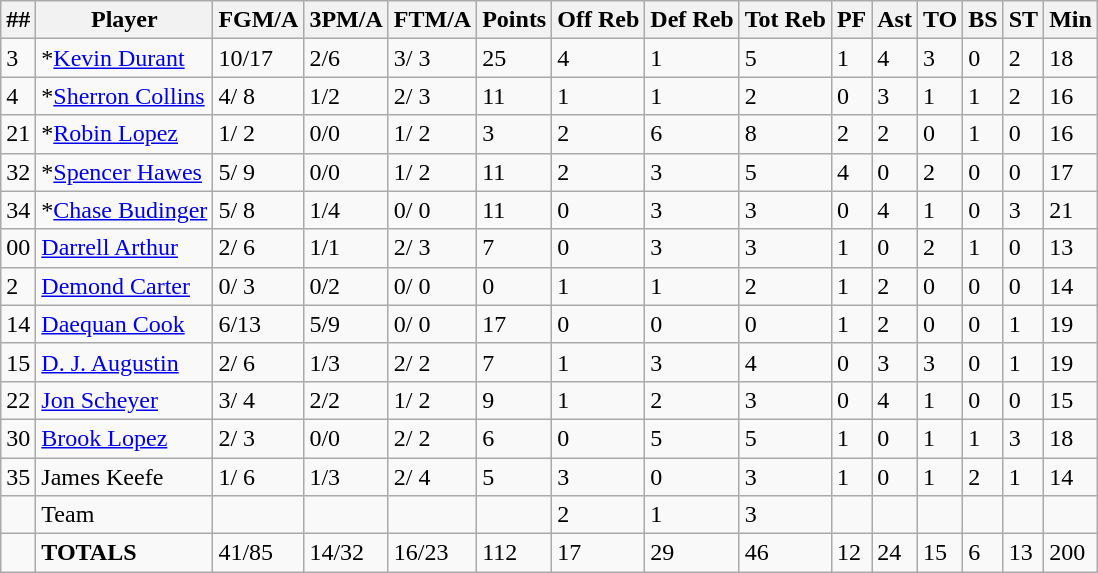<table class="wikitable sortable">
<tr>
<th>##</th>
<th>Player</th>
<th>FGM/A</th>
<th>3PM/A</th>
<th>FTM/A</th>
<th>Points</th>
<th>Off Reb</th>
<th>Def Reb</th>
<th>Tot Reb</th>
<th>PF</th>
<th>Ast</th>
<th>TO</th>
<th>BS</th>
<th>ST</th>
<th>Min</th>
</tr>
<tr>
<td>3</td>
<td>*<a href='#'>Kevin Durant</a></td>
<td>10/17</td>
<td>2/6</td>
<td>3/ 3</td>
<td>25</td>
<td>4</td>
<td>1</td>
<td>5</td>
<td>1</td>
<td>4</td>
<td>3</td>
<td>0</td>
<td>2</td>
<td>18</td>
</tr>
<tr>
<td>4</td>
<td>*<a href='#'>Sherron Collins</a></td>
<td>4/ 8</td>
<td>1/2</td>
<td>2/ 3</td>
<td>11</td>
<td>1</td>
<td>1</td>
<td>2</td>
<td>0</td>
<td>3</td>
<td>1</td>
<td>1</td>
<td>2</td>
<td>16</td>
</tr>
<tr>
<td>21</td>
<td>*<a href='#'>Robin Lopez</a></td>
<td>1/ 2</td>
<td>0/0</td>
<td>1/ 2</td>
<td>3</td>
<td>2</td>
<td>6</td>
<td>8</td>
<td>2</td>
<td>2</td>
<td>0</td>
<td>1</td>
<td>0</td>
<td>16</td>
</tr>
<tr>
<td>32</td>
<td>*<a href='#'>Spencer Hawes</a></td>
<td>5/ 9</td>
<td>0/0</td>
<td>1/ 2</td>
<td>11</td>
<td>2</td>
<td>3</td>
<td>5</td>
<td>4</td>
<td>0</td>
<td>2</td>
<td>0</td>
<td>0</td>
<td>17</td>
</tr>
<tr>
<td>34</td>
<td>*<a href='#'>Chase Budinger</a></td>
<td>5/ 8</td>
<td>1/4</td>
<td>0/ 0</td>
<td>11</td>
<td>0</td>
<td>3</td>
<td>3</td>
<td>0</td>
<td>4</td>
<td>1</td>
<td>0</td>
<td>3</td>
<td>21</td>
</tr>
<tr>
<td>00</td>
<td><a href='#'>Darrell Arthur</a></td>
<td>2/ 6</td>
<td>1/1</td>
<td>2/ 3</td>
<td>7</td>
<td>0</td>
<td>3</td>
<td>3</td>
<td>1</td>
<td>0</td>
<td>2</td>
<td>1</td>
<td>0</td>
<td>13</td>
</tr>
<tr>
<td>2</td>
<td><a href='#'>Demond Carter</a></td>
<td>0/ 3</td>
<td>0/2</td>
<td>0/ 0</td>
<td>0</td>
<td>1</td>
<td>1</td>
<td>2</td>
<td>1</td>
<td>2</td>
<td>0</td>
<td>0</td>
<td>0</td>
<td>14</td>
</tr>
<tr>
<td>14</td>
<td><a href='#'>Daequan Cook</a></td>
<td>6/13</td>
<td>5/9</td>
<td>0/ 0</td>
<td>17</td>
<td>0</td>
<td>0</td>
<td>0</td>
<td>1</td>
<td>2</td>
<td>0</td>
<td>0</td>
<td>1</td>
<td>19</td>
</tr>
<tr>
<td>15</td>
<td><a href='#'>D. J. Augustin</a></td>
<td>2/ 6</td>
<td>1/3</td>
<td>2/ 2</td>
<td>7</td>
<td>1</td>
<td>3</td>
<td>4</td>
<td>0</td>
<td>3</td>
<td>3</td>
<td>0</td>
<td>1</td>
<td>19</td>
</tr>
<tr>
<td>22</td>
<td><a href='#'>Jon Scheyer</a></td>
<td>3/ 4</td>
<td>2/2</td>
<td>1/ 2</td>
<td>9</td>
<td>1</td>
<td>2</td>
<td>3</td>
<td>0</td>
<td>4</td>
<td>1</td>
<td>0</td>
<td>0</td>
<td>15</td>
</tr>
<tr>
<td>30</td>
<td><a href='#'>Brook Lopez</a></td>
<td>2/ 3</td>
<td>0/0</td>
<td>2/ 2</td>
<td>6</td>
<td>0</td>
<td>5</td>
<td>5</td>
<td>1</td>
<td>0</td>
<td>1</td>
<td>1</td>
<td>3</td>
<td>18</td>
</tr>
<tr>
<td>35</td>
<td>James Keefe</td>
<td>1/ 6</td>
<td>1/3</td>
<td>2/ 4</td>
<td>5</td>
<td>3</td>
<td>0</td>
<td>3</td>
<td>1</td>
<td>0</td>
<td>1</td>
<td>2</td>
<td>1</td>
<td>14</td>
</tr>
<tr>
<td></td>
<td>Team</td>
<td></td>
<td></td>
<td></td>
<td></td>
<td>2</td>
<td>1</td>
<td>3</td>
<td></td>
<td></td>
<td></td>
<td></td>
<td></td>
<td></td>
</tr>
<tr>
<td></td>
<td><strong>TOTALS</strong></td>
<td>41/85</td>
<td>14/32</td>
<td>16/23</td>
<td>112</td>
<td>17</td>
<td>29</td>
<td>46</td>
<td>12</td>
<td>24</td>
<td>15</td>
<td>6</td>
<td>13</td>
<td>200</td>
</tr>
</table>
